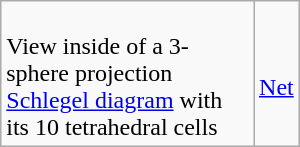<table class="wikitable" width=200>
<tr>
<td><br>View inside of a 3-sphere projection <a href='#'>Schlegel diagram</a> with its 10 tetrahedral cells</td>
<td><br><a href='#'>Net</a></td>
</tr>
</table>
